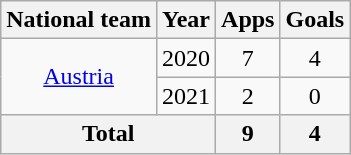<table class="wikitable" style="text-align:center">
<tr>
<th>National team</th>
<th>Year</th>
<th>Apps</th>
<th>Goals</th>
</tr>
<tr>
<td rowspan="2"><a href='#'>Austria</a></td>
<td>2020</td>
<td>7</td>
<td>4</td>
</tr>
<tr>
<td>2021</td>
<td>2</td>
<td>0</td>
</tr>
<tr>
<th colspan="2">Total</th>
<th>9</th>
<th>4</th>
</tr>
</table>
